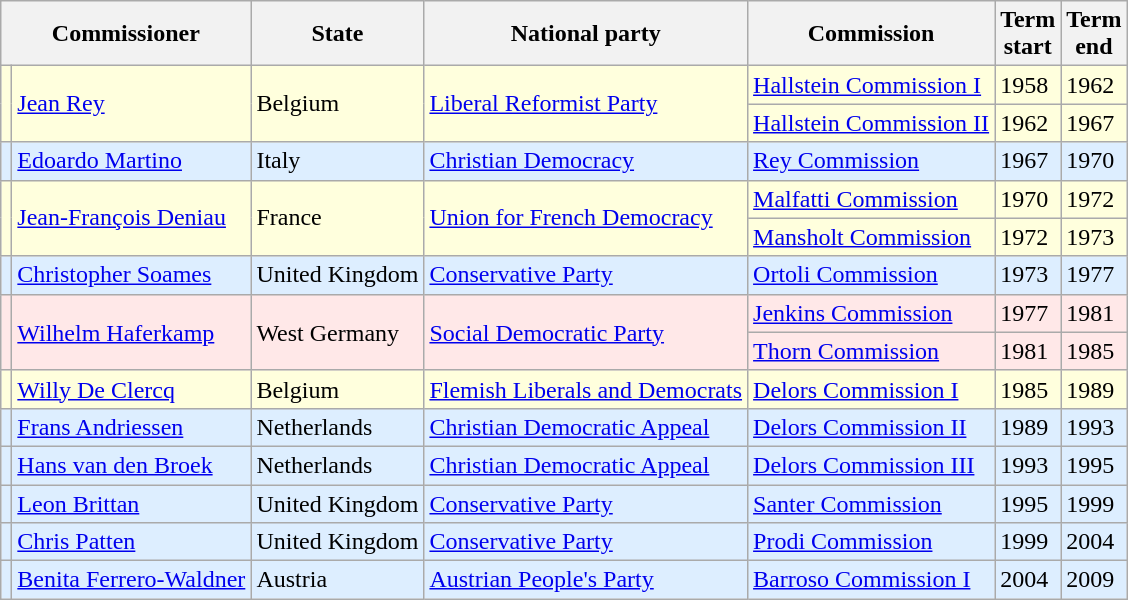<table class=" wikitable sortable">
<tr>
<th colspan=2>Commissioner</th>
<th>State</th>
<th>National party</th>
<th>Commission</th>
<th>Term<br>start</th>
<th>Term<br>end</th>
</tr>
<tr --- bgcolor=#FFFFDD>
<td rowspan=2></td>
<td rowspan=2><a href='#'>Jean Rey</a></td>
<td rowspan=2>Belgium</td>
<td rowspan=2><a href='#'>Liberal Reformist Party</a></td>
<td><a href='#'>Hallstein Commission I</a></td>
<td>1958</td>
<td>1962</td>
</tr>
<tr --- bgcolor=#FFFFDD>
<td><a href='#'>Hallstein Commission II</a></td>
<td>1962</td>
<td>1967</td>
</tr>
<tr --- bgcolor=#DDEEFF>
<td></td>
<td><a href='#'>Edoardo Martino</a></td>
<td>Italy</td>
<td><a href='#'>Christian Democracy</a></td>
<td><a href='#'>Rey Commission</a></td>
<td>1967</td>
<td>1970</td>
</tr>
<tr --- bgcolor=#FFFFDD>
<td rowspan=2></td>
<td rowspan=2><a href='#'>Jean-François Deniau</a></td>
<td rowspan=2>France</td>
<td rowspan=2><a href='#'>Union for French Democracy</a></td>
<td><a href='#'>Malfatti Commission</a></td>
<td>1970</td>
<td>1972</td>
</tr>
<tr --- bgcolor=#FFFFDD>
<td><a href='#'>Mansholt Commission</a></td>
<td>1972</td>
<td>1973</td>
</tr>
<tr --- bgcolor=#DDEEFF>
<td></td>
<td><a href='#'>Christopher Soames</a></td>
<td>United Kingdom</td>
<td><a href='#'>Conservative Party</a></td>
<td><a href='#'>Ortoli Commission</a></td>
<td>1973</td>
<td>1977</td>
</tr>
<tr --- bgcolor=#FFE8E8>
<td rowspan=2></td>
<td rowspan=2><a href='#'>Wilhelm Haferkamp</a></td>
<td rowspan=2>West Germany</td>
<td rowspan=2><a href='#'>Social Democratic Party</a></td>
<td><a href='#'>Jenkins Commission</a></td>
<td>1977</td>
<td>1981</td>
</tr>
<tr --- bgcolor=#FFE8E8>
<td><a href='#'>Thorn Commission</a></td>
<td>1981</td>
<td>1985</td>
</tr>
<tr --- bgcolor=#FFFFDD>
<td></td>
<td><a href='#'>Willy De Clercq</a></td>
<td>Belgium</td>
<td><a href='#'>Flemish Liberals and Democrats</a></td>
<td><a href='#'>Delors Commission I</a></td>
<td>1985</td>
<td>1989</td>
</tr>
<tr --- bgcolor=#DDEEFF>
<td></td>
<td><a href='#'>Frans Andriessen</a></td>
<td>Netherlands</td>
<td><a href='#'>Christian Democratic Appeal</a></td>
<td><a href='#'>Delors Commission II</a></td>
<td>1989</td>
<td>1993</td>
</tr>
<tr --- bgcolor=#DDEEFF>
<td></td>
<td><a href='#'>Hans van den Broek</a></td>
<td>Netherlands</td>
<td><a href='#'>Christian Democratic Appeal</a></td>
<td><a href='#'>Delors Commission III</a></td>
<td>1993</td>
<td>1995</td>
</tr>
<tr --- bgcolor=#DDEEFF>
<td></td>
<td><a href='#'>Leon Brittan</a></td>
<td>United Kingdom</td>
<td><a href='#'>Conservative Party</a></td>
<td><a href='#'>Santer Commission</a></td>
<td>1995</td>
<td>1999</td>
</tr>
<tr --- bgcolor=#DDEEFF>
<td></td>
<td><a href='#'>Chris Patten</a></td>
<td>United Kingdom</td>
<td><a href='#'>Conservative Party</a></td>
<td><a href='#'>Prodi Commission</a></td>
<td>1999</td>
<td>2004</td>
</tr>
<tr --- bgcolor=#DDEEFF>
<td></td>
<td><a href='#'>Benita Ferrero-Waldner</a></td>
<td>Austria</td>
<td><a href='#'>Austrian People's Party</a></td>
<td><a href='#'>Barroso Commission I</a></td>
<td>2004</td>
<td>2009</td>
</tr>
</table>
